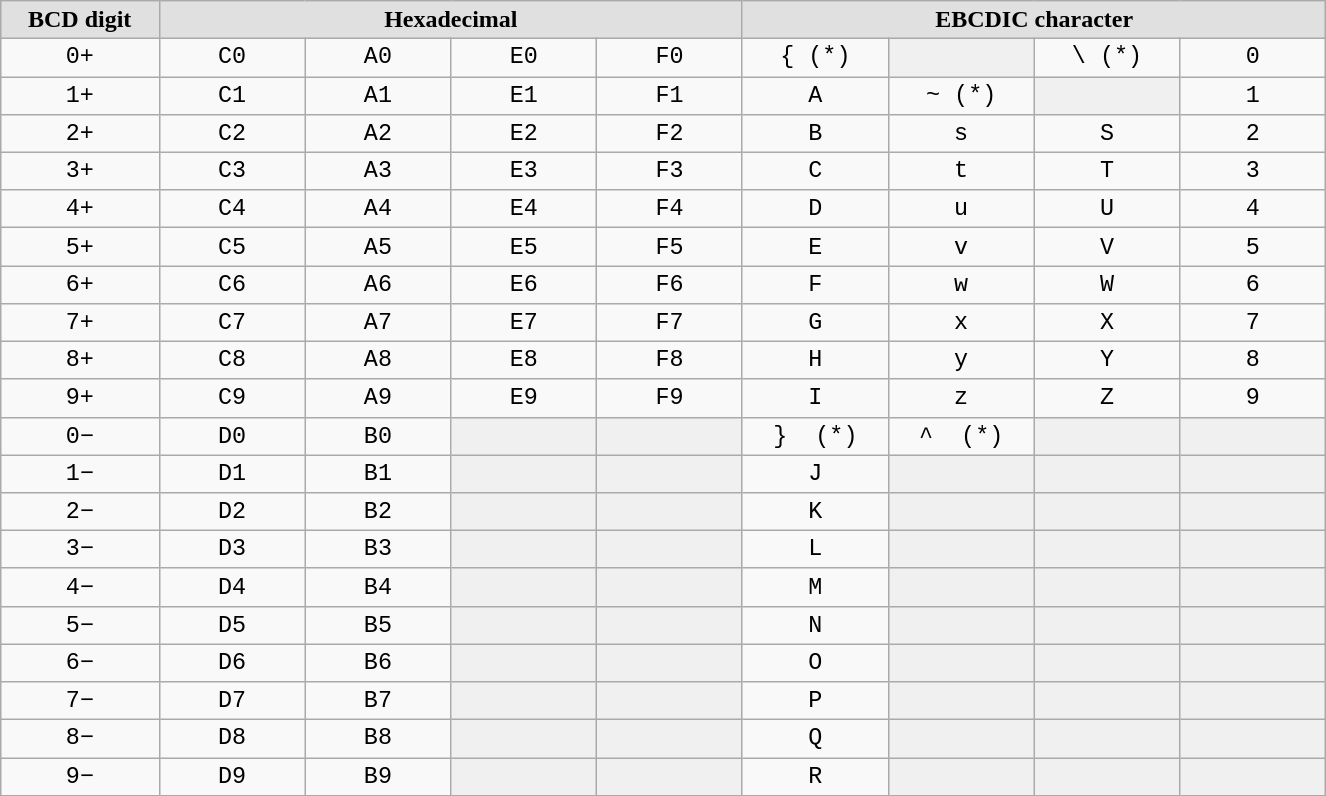<table style="margin:auto; width:70%;" class="wikitable">
<tr>
<th style="background:#e0e0e0;">BCD digit</th>
<th style="background:#e0e0e0;" colspan="4">Hexadecimal</th>
<th style="background:#e0e0e0;" colspan="4">EBCDIC character</th>
</tr>
<tr style="text-align:center; font-family: monospace; font-size: larger">
<td style="width:20%; width:12%;">0+</td>
<td style="width:10%; width:11%;">C0</td>
<td style="width:10%; width:11%;">A0</td>
<td style="width:10%; width:11%;">E0</td>
<td style="width:10%; width:11%;">F0</td>
<td style="width:10%; width:11%;">{ (*)</td>
<td style="width:10%; width:11%; background:#f0f0f0;"> </td>
<td style="width:10%; width:11%;">\ (*)</td>
<td style="width:10%; width:11%;">0</td>
</tr>
<tr style="text-align:center; font-family: monospace; font-size: larger">
<td>1+</td>
<td>C1</td>
<td>A1</td>
<td>E1</td>
<td>F1</td>
<td>A</td>
<td>~ (*)</td>
<td style="background:#f0f0f0;"> </td>
<td>1</td>
</tr>
<tr style="text-align:center; font-family: monospace; font-size: larger">
<td>2+</td>
<td>C2</td>
<td>A2</td>
<td>E2</td>
<td>F2</td>
<td>B</td>
<td>s</td>
<td>S</td>
<td>2</td>
</tr>
<tr style="text-align:center; font-family: monospace; font-size: larger">
<td>3+</td>
<td>C3</td>
<td>A3</td>
<td>E3</td>
<td>F3</td>
<td>C</td>
<td>t</td>
<td>T</td>
<td>3</td>
</tr>
<tr style="text-align:center; font-family: monospace; font-size: larger">
<td>4+</td>
<td>C4</td>
<td>A4</td>
<td>E4</td>
<td>F4</td>
<td>D</td>
<td>u</td>
<td>U</td>
<td>4</td>
</tr>
<tr style="text-align:center; font-family: monospace; font-size: larger">
<td>5+</td>
<td>C5</td>
<td>A5</td>
<td>E5</td>
<td>F5</td>
<td>E</td>
<td>v</td>
<td>V</td>
<td>5</td>
</tr>
<tr style="text-align:center; font-family: monospace; font-size: larger">
<td>6+</td>
<td>C6</td>
<td>A6</td>
<td>E6</td>
<td>F6</td>
<td>F</td>
<td>w</td>
<td>W</td>
<td>6</td>
</tr>
<tr style="text-align:center; font-family: monospace; font-size: larger">
<td>7+</td>
<td>C7</td>
<td>A7</td>
<td>E7</td>
<td>F7</td>
<td>G</td>
<td>x</td>
<td>X</td>
<td>7</td>
</tr>
<tr style="text-align:center; font-family: monospace; font-size: larger">
<td>8+</td>
<td>C8</td>
<td>A8</td>
<td>E8</td>
<td>F8</td>
<td>H</td>
<td>y</td>
<td>Y</td>
<td>8</td>
</tr>
<tr style="text-align:center; font-family: monospace; font-size: larger">
<td>9+</td>
<td>C9</td>
<td>A9</td>
<td>E9</td>
<td>F9</td>
<td>I</td>
<td>z</td>
<td>Z</td>
<td>9</td>
</tr>
<tr style="text-align:center; font-family: monospace; font-size: larger">
<td>0−</td>
<td>D0</td>
<td>B0</td>
<td style="background:#f0f0f0;"> </td>
<td style="background:#f0f0f0;"> </td>
<td>}  (*)</td>
<td>^  (*)</td>
<td style="background:#f0f0f0;"> </td>
<td style="background:#f0f0f0;"> </td>
</tr>
<tr style="text-align:center; font-family: monospace; font-size: larger">
<td>1−</td>
<td>D1</td>
<td>B1</td>
<td style="background:#f0f0f0;"> </td>
<td style="background:#f0f0f0;"> </td>
<td>J</td>
<td style="background:#f0f0f0;"> </td>
<td style="background:#f0f0f0;"> </td>
<td style="background:#f0f0f0;"> </td>
</tr>
<tr style="text-align:center; font-family: monospace; font-size: larger">
<td>2−</td>
<td>D2</td>
<td>B2</td>
<td style="background:#f0f0f0;"> </td>
<td style="background:#f0f0f0;"> </td>
<td>K</td>
<td style="background:#f0f0f0;"> </td>
<td style="background:#f0f0f0;"> </td>
<td style="background:#f0f0f0;"> </td>
</tr>
<tr style="text-align:center; font-family: monospace; font-size: larger">
<td>3−</td>
<td>D3</td>
<td>B3</td>
<td style="background:#f0f0f0;"> </td>
<td style="background:#f0f0f0;"> </td>
<td>L</td>
<td style="background:#f0f0f0;"> </td>
<td style="background:#f0f0f0;"> </td>
<td style="background:#f0f0f0;"> </td>
</tr>
<tr style="text-align:center; font-family: monospace; font-size: larger">
<td>4−</td>
<td>D4</td>
<td>B4</td>
<td style="background:#f0f0f0;"> </td>
<td style="background:#f0f0f0;"> </td>
<td>M</td>
<td style="background:#f0f0f0;"> </td>
<td style="background:#f0f0f0;"> </td>
<td style="background:#f0f0f0;"> </td>
</tr>
<tr style="text-align:center; font-family: monospace; font-size: larger">
<td>5−</td>
<td>D5</td>
<td>B5</td>
<td style="background:#f0f0f0;"> </td>
<td style="background:#f0f0f0;"> </td>
<td>N</td>
<td style="background:#f0f0f0;"> </td>
<td style="background:#f0f0f0;"> </td>
<td style="background:#f0f0f0;"> </td>
</tr>
<tr style="text-align:center; font-family: monospace; font-size: larger">
<td>6−</td>
<td>D6</td>
<td>B6</td>
<td style="background:#f0f0f0;"> </td>
<td style="background:#f0f0f0;"> </td>
<td>O</td>
<td style="background:#f0f0f0;"> </td>
<td style="background:#f0f0f0;"> </td>
<td style="background:#f0f0f0;"> </td>
</tr>
<tr style="text-align:center; font-family: monospace; font-size: larger">
<td>7−</td>
<td>D7</td>
<td>B7</td>
<td style="background:#f0f0f0;"> </td>
<td style="background:#f0f0f0;"> </td>
<td>P</td>
<td style="background:#f0f0f0;"> </td>
<td style="background:#f0f0f0;"> </td>
<td style="background:#f0f0f0;"> </td>
</tr>
<tr style="text-align:center; font-family: monospace; font-size: larger">
<td>8−</td>
<td>D8</td>
<td>B8</td>
<td style="background:#f0f0f0;"> </td>
<td style="background:#f0f0f0;"> </td>
<td>Q</td>
<td style="background:#f0f0f0;"> </td>
<td style="background:#f0f0f0;"> </td>
<td style="background:#f0f0f0;"> </td>
</tr>
<tr style="text-align:center; font-family: monospace; font-size: larger">
<td>9−</td>
<td>D9</td>
<td>B9</td>
<td style="background:#f0f0f0;"> </td>
<td style="background:#f0f0f0;"> </td>
<td>R</td>
<td style="background:#f0f0f0;"> </td>
<td style="background:#f0f0f0;"> </td>
<td style="background:#f0f0f0;"> </td>
</tr>
</table>
